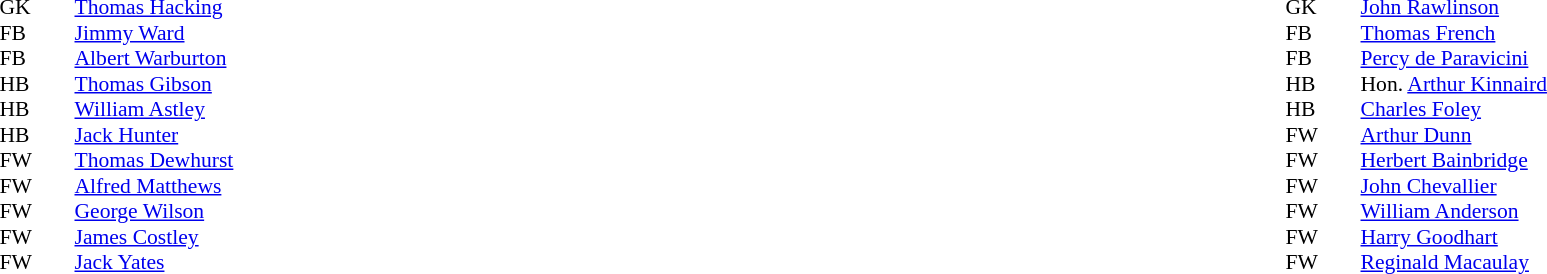<table width="100%">
<tr>
<td valign="top" width="50%"><br><table style="font-size: 90%" cellspacing="0" cellpadding="0">
<tr>
<td colspan="2"></td>
</tr>
<tr>
<th width=25></th>
<th width=25></th>
</tr>
<tr>
<td>GK</td>
<td><strong> </strong></td>
<td><a href='#'>Thomas Hacking</a></td>
</tr>
<tr>
<td>FB</td>
<td><strong> </strong></td>
<td><a href='#'>Jimmy Ward</a></td>
</tr>
<tr>
<td>FB</td>
<td><strong> </strong></td>
<td><a href='#'>Albert Warburton</a></td>
</tr>
<tr>
<td>HB</td>
<td><strong> </strong></td>
<td><a href='#'>Thomas Gibson</a></td>
</tr>
<tr>
<td>HB</td>
<td><strong> </strong></td>
<td><a href='#'>William Astley</a></td>
</tr>
<tr>
<td>HB</td>
<td><strong> </strong></td>
<td><a href='#'>Jack Hunter</a></td>
</tr>
<tr>
<td>FW</td>
<td><strong> </strong></td>
<td><a href='#'>Thomas Dewhurst</a></td>
</tr>
<tr>
<td>FW</td>
<td><strong> </strong></td>
<td><a href='#'>Alfred Matthews</a></td>
</tr>
<tr>
<td>FW</td>
<td><strong> </strong></td>
<td><a href='#'>George Wilson</a></td>
</tr>
<tr>
<td>FW</td>
<td><strong> </strong></td>
<td><a href='#'>James Costley</a></td>
</tr>
<tr>
<td>FW</td>
<td><strong> </strong></td>
<td><a href='#'>Jack Yates</a></td>
</tr>
</table>
</td>
<td valign="top" width="50%"><br><table style="font-size: 90%" cellspacing="0" cellpadding="0" align=center>
<tr>
<td colspan="2"></td>
</tr>
<tr>
<th width=25></th>
<th width=25></th>
</tr>
<tr>
<td>GK</td>
<td><strong> </strong></td>
<td><a href='#'>John Rawlinson</a></td>
</tr>
<tr>
<td>FB</td>
<td><strong> </strong></td>
<td><a href='#'>Thomas French</a></td>
</tr>
<tr>
<td>FB</td>
<td><strong> </strong></td>
<td><a href='#'>Percy de Paravicini</a></td>
</tr>
<tr>
<td>HB</td>
<td><strong> </strong></td>
<td>Hon. <a href='#'>Arthur Kinnaird</a></td>
</tr>
<tr>
<td>HB</td>
<td><strong> </strong></td>
<td><a href='#'>Charles Foley</a></td>
</tr>
<tr>
<td>FW</td>
<td><strong> </strong></td>
<td><a href='#'>Arthur Dunn</a></td>
</tr>
<tr>
<td>FW</td>
<td><strong> </strong></td>
<td><a href='#'>Herbert Bainbridge</a></td>
</tr>
<tr>
<td>FW</td>
<td><strong> </strong></td>
<td><a href='#'>John Chevallier</a></td>
</tr>
<tr>
<td>FW</td>
<td><strong> </strong></td>
<td><a href='#'>William Anderson</a></td>
</tr>
<tr>
<td>FW</td>
<td><strong> </strong></td>
<td><a href='#'>Harry Goodhart</a></td>
</tr>
<tr>
<td>FW</td>
<td><strong> </strong></td>
<td><a href='#'>Reginald Macaulay</a></td>
</tr>
<tr>
</tr>
</table>
</td>
</tr>
</table>
